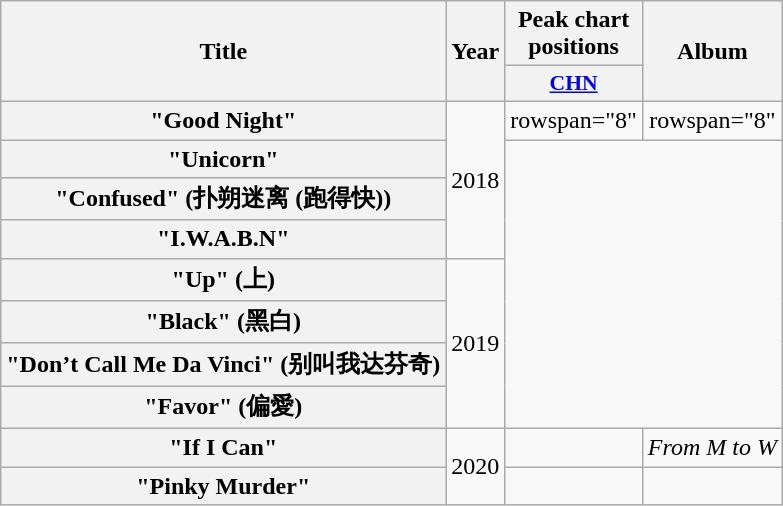<table class="wikitable plainrowheaders" style="text-align:center;">
<tr>
<th scope="col" rowspan="2">Title</th>
<th scope="col" rowspan="2">Year</th>
<th>Peak chart positions</th>
<th scope="col" rowspan="2">Album</th>
</tr>
<tr>
<th scope="col" style="width:3em;font-size:90%;"><a href='#'>CHN</a></th>
</tr>
<tr>
<th scope="row">"Good Night"</th>
<td rowspan="4">2018</td>
<td>rowspan="8" </td>
<td>rowspan="8" </td>
</tr>
<tr>
<th scope="row">"Unicorn"</th>
</tr>
<tr>
<th scope="row">"Confused" (扑朔迷离 (跑得快))</th>
</tr>
<tr>
<th scope="row">"I.W.A.B.N"</th>
</tr>
<tr>
<th scope="row">"Up" (上)</th>
<td rowspan="4">2019</td>
</tr>
<tr>
<th scope="row">"Black" (黑白)</th>
</tr>
<tr>
<th scope="row">"Don’t Call Me Da Vinci" (别叫我达芬奇)</th>
</tr>
<tr>
<th scope="row">"Favor" (偏愛)</th>
</tr>
<tr>
<th scope="row">"If I Can"</th>
<td rowspan="2">2020</td>
<td></td>
<td><em>From M to W</em></td>
</tr>
<tr>
<th scope="row">"Pinky Murder"</th>
<td></td>
<td></td>
</tr>
</table>
